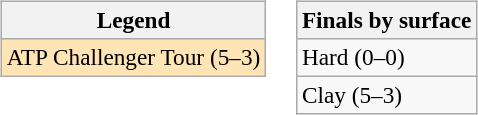<table>
<tr valign=top>
<td><br><table class="wikitable" style=font-size:97%>
<tr>
<th>Legend</th>
</tr>
<tr style="background:moccasin;">
<td>ATP Challenger Tour (5–3)</td>
</tr>
</table>
</td>
<td><br><table class="wikitable" style=font-size:97%>
<tr>
<th>Finals by surface</th>
</tr>
<tr>
<td>Hard (0–0)</td>
</tr>
<tr>
<td>Clay (5–3)</td>
</tr>
</table>
</td>
</tr>
</table>
